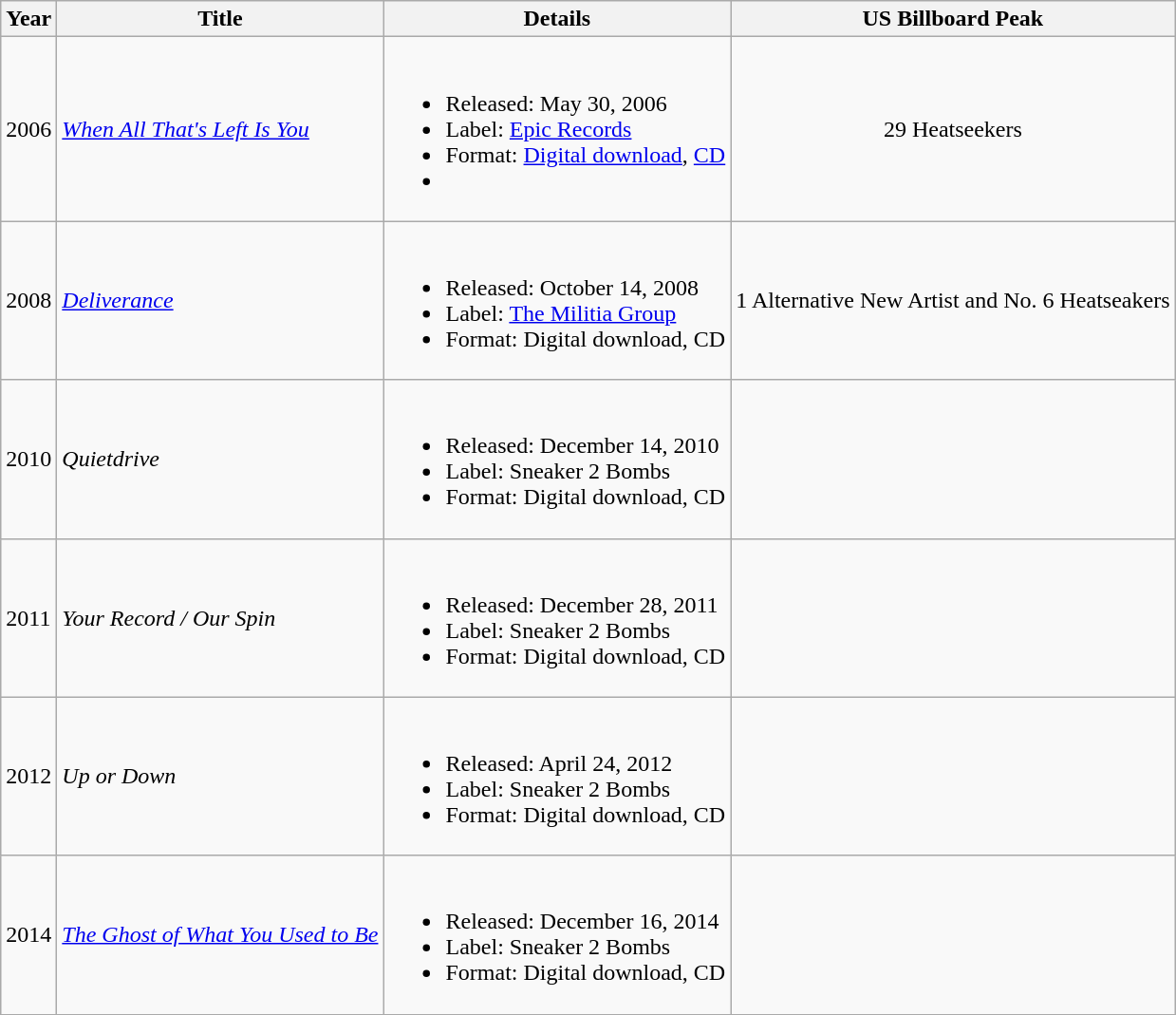<table class="wikitable">
<tr>
<th>Year</th>
<th>Title</th>
<th>Details</th>
<th>US Billboard Peak</th>
</tr>
<tr>
<td>2006</td>
<td><em><a href='#'>When All That's Left Is You</a></em></td>
<td><br><ul><li>Released: May 30, 2006</li><li>Label: <a href='#'>Epic Records</a></li><li>Format: <a href='#'>Digital download</a>, <a href='#'>CD</a></li><li></li></ul></td>
<td style="text-align:center;">29 Heatseekers</td>
</tr>
<tr>
<td>2008</td>
<td><em><a href='#'>Deliverance</a></em></td>
<td><br><ul><li>Released: October 14, 2008</li><li>Label: <a href='#'>The Militia Group</a></li><li>Format: Digital download, CD</li></ul></td>
<td style="text-align:center;">1 Alternative New Artist and No. 6 Heatseakers</td>
</tr>
<tr>
<td>2010</td>
<td><em>Quietdrive</em></td>
<td><br><ul><li>Released: December 14, 2010</li><li>Label: Sneaker 2 Bombs</li><li>Format: Digital download, CD</li></ul></td>
<td style="text-align:center;"></td>
</tr>
<tr>
<td>2011</td>
<td><em>Your Record / Our Spin</em></td>
<td><br><ul><li>Released: December 28, 2011</li><li>Label: Sneaker 2 Bombs</li><li>Format: Digital download, CD</li></ul></td>
<td style="text-align:center;"></td>
</tr>
<tr>
<td>2012</td>
<td><em>Up or Down</em></td>
<td><br><ul><li>Released: April 24, 2012</li><li>Label: Sneaker 2 Bombs</li><li>Format: Digital download, CD</li></ul></td>
<td style="text-align:center;"></td>
</tr>
<tr>
<td>2014</td>
<td><em><a href='#'>The Ghost of What You Used to Be</a></em></td>
<td><br><ul><li>Released: December 16, 2014</li><li>Label: Sneaker 2 Bombs</li><li>Format: Digital download, CD</li></ul></td>
<td style="text-align:center;"></td>
</tr>
</table>
